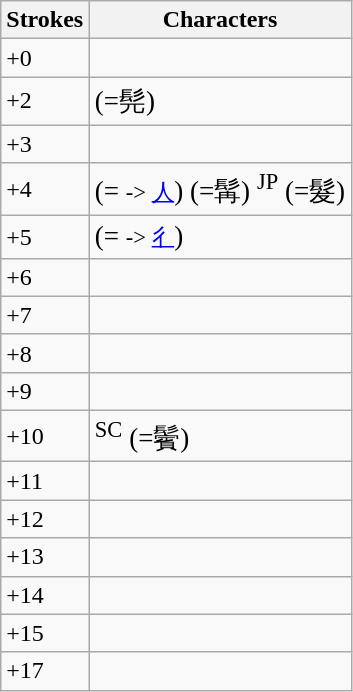<table class="wikitable">
<tr>
<th>Strokes</th>
<th>Characters</th>
</tr>
<tr>
<td>+0</td>
<td style="font-size: large;"></td>
</tr>
<tr>
<td>+2</td>
<td style="font-size: large;"> (=髡)</td>
</tr>
<tr>
<td>+3</td>
<td style="font-size: large;"> </td>
</tr>
<tr>
<td>+4</td>
<td style="font-size: large;"> (= <small>-> <a href='#'>人</a></small>)   (=髯)     <sup>JP</sup> (=髮)</td>
</tr>
<tr>
<td>+5</td>
<td style="font-size: large;">          (= <small>-> <a href='#'>彳</a></small>)</td>
</tr>
<tr>
<td>+6</td>
<td style="font-size: large;">       </td>
</tr>
<tr>
<td>+7</td>
<td style="font-size: large;">      </td>
</tr>
<tr>
<td>+8</td>
<td style="font-size: large;">    </td>
</tr>
<tr>
<td>+9</td>
<td style="font-size: large;">      </td>
</tr>
<tr>
<td>+10</td>
<td style="font-size: large;">   <sup>SC</sup> (=鬢)</td>
</tr>
<tr>
<td>+11</td>
<td style="font-size: large;">     </td>
</tr>
<tr>
<td>+12</td>
<td style="font-size: large;">   </td>
</tr>
<tr>
<td>+13</td>
<td style="font-size: large;">  </td>
</tr>
<tr>
<td>+14</td>
<td style="font-size: large;"> </td>
</tr>
<tr>
<td>+15</td>
<td style="font-size: large;"></td>
</tr>
<tr>
<td>+17</td>
<td style="font-size: large;"></td>
</tr>
</table>
